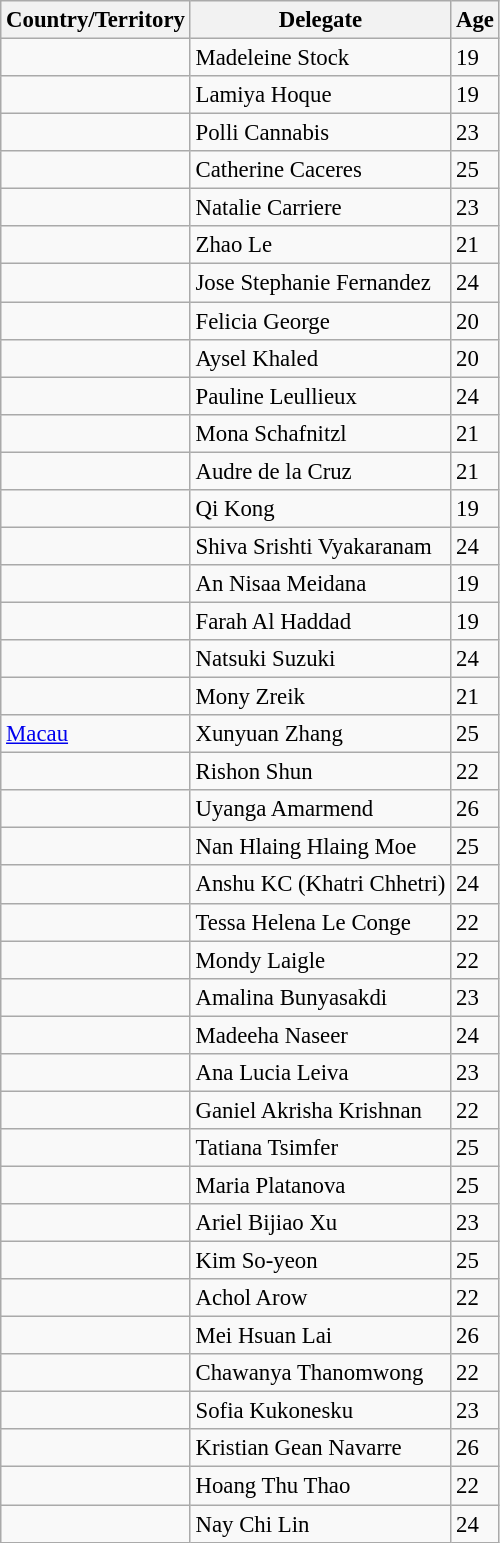<table class="wikitable sortable" style="font-size: 95%;">
<tr>
<th>Country/Territory</th>
<th>Delegate</th>
<th>Age</th>
</tr>
<tr>
<td></td>
<td>Madeleine Stock</td>
<td>19</td>
</tr>
<tr>
<td></td>
<td>Lamiya Hoque</td>
<td>19</td>
</tr>
<tr>
<td></td>
<td>Polli Cannabis</td>
<td>23</td>
</tr>
<tr>
<td></td>
<td>Catherine Caceres</td>
<td>25</td>
</tr>
<tr>
<td></td>
<td>Natalie Carriere</td>
<td>23</td>
</tr>
<tr>
<td></td>
<td>Zhao Le</td>
<td>21</td>
</tr>
<tr>
<td></td>
<td>Jose Stephanie Fernandez</td>
<td>24</td>
</tr>
<tr>
<td></td>
<td>Felicia George</td>
<td>20</td>
</tr>
<tr>
<td></td>
<td>Aysel Khaled</td>
<td>20</td>
</tr>
<tr>
<td></td>
<td>Pauline Leullieux</td>
<td>24</td>
</tr>
<tr>
<td></td>
<td>Mona Schafnitzl</td>
<td>21</td>
</tr>
<tr>
<td></td>
<td>Audre de la Cruz</td>
<td>21</td>
</tr>
<tr>
<td></td>
<td>Qi Kong</td>
<td>19</td>
</tr>
<tr>
<td></td>
<td>Shiva Srishti Vyakaranam</td>
<td>24</td>
</tr>
<tr>
<td></td>
<td>An Nisaa Meidana</td>
<td>19</td>
</tr>
<tr>
<td></td>
<td>Farah Al Haddad</td>
<td>19</td>
</tr>
<tr>
<td></td>
<td>Natsuki Suzuki</td>
<td>24</td>
</tr>
<tr>
<td></td>
<td>Mony Zreik</td>
<td>21</td>
</tr>
<tr>
<td> <a href='#'>Macau</a></td>
<td>Xunyuan Zhang</td>
<td>25</td>
</tr>
<tr>
<td></td>
<td>Rishon Shun</td>
<td>22</td>
</tr>
<tr>
<td></td>
<td>Uyanga Amarmend</td>
<td>26</td>
</tr>
<tr>
<td></td>
<td>Nan Hlaing Hlaing Moe</td>
<td>25</td>
</tr>
<tr>
<td></td>
<td>Anshu KC (Khatri Chhetri)</td>
<td>24</td>
</tr>
<tr>
<td></td>
<td>Tessa Helena Le Conge</td>
<td>22</td>
</tr>
<tr>
<td></td>
<td>Mondy Laigle</td>
<td>22</td>
</tr>
<tr>
<td></td>
<td>Amalina Bunyasakdi</td>
<td>23</td>
</tr>
<tr>
<td></td>
<td>Madeeha Naseer</td>
<td>24</td>
</tr>
<tr>
<td></td>
<td>Ana Lucia Leiva</td>
<td>23</td>
</tr>
<tr>
<td></td>
<td>Ganiel Akrisha Krishnan</td>
<td>22</td>
</tr>
<tr>
<td></td>
<td>Tatiana Tsimfer</td>
<td>25</td>
</tr>
<tr>
<td></td>
<td>Maria Platanova</td>
<td>25</td>
</tr>
<tr>
<td></td>
<td>Ariel Bijiao Xu</td>
<td>23</td>
</tr>
<tr>
<td></td>
<td>Kim So-yeon</td>
<td>25</td>
</tr>
<tr>
<td></td>
<td>Achol Arow</td>
<td>22</td>
</tr>
<tr>
<td></td>
<td>Mei Hsuan Lai</td>
<td>26</td>
</tr>
<tr>
<td></td>
<td>Chawanya Thanomwong</td>
<td>22</td>
</tr>
<tr>
<td></td>
<td>Sofia Kukonesku</td>
<td>23</td>
</tr>
<tr>
<td></td>
<td>Kristian Gean Navarre</td>
<td>26</td>
</tr>
<tr>
<td></td>
<td>Hoang Thu Thao</td>
<td>22</td>
</tr>
<tr>
<td></td>
<td>Nay Chi Lin</td>
<td>24</td>
</tr>
</table>
